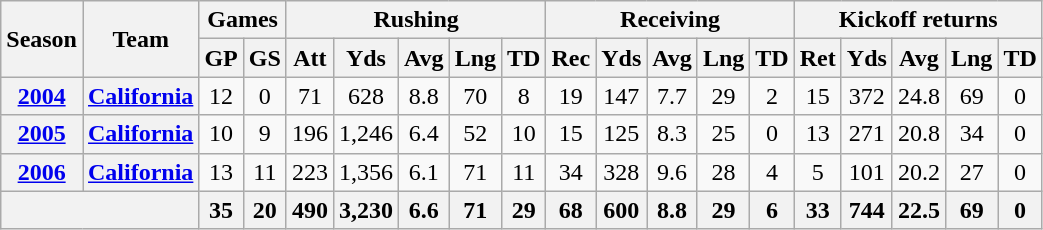<table class="wikitable" style="text-align:center;">
<tr>
<th rowspan="2">Season</th>
<th rowspan="2">Team</th>
<th colspan="2">Games</th>
<th colspan="5">Rushing</th>
<th colspan="5">Receiving</th>
<th colspan="5">Kickoff returns</th>
</tr>
<tr>
<th>GP</th>
<th>GS</th>
<th>Att</th>
<th>Yds</th>
<th>Avg</th>
<th>Lng</th>
<th>TD</th>
<th>Rec</th>
<th>Yds</th>
<th>Avg</th>
<th>Lng</th>
<th>TD</th>
<th>Ret</th>
<th>Yds</th>
<th>Avg</th>
<th>Lng</th>
<th>TD</th>
</tr>
<tr>
<th><a href='#'>2004</a></th>
<th><a href='#'>California</a></th>
<td>12</td>
<td>0</td>
<td>71</td>
<td>628</td>
<td>8.8</td>
<td>70</td>
<td>8</td>
<td>19</td>
<td>147</td>
<td>7.7</td>
<td>29</td>
<td>2</td>
<td>15</td>
<td>372</td>
<td>24.8</td>
<td>69</td>
<td>0</td>
</tr>
<tr>
<th><a href='#'>2005</a></th>
<th><a href='#'>California</a></th>
<td>10</td>
<td>9</td>
<td>196</td>
<td>1,246</td>
<td>6.4</td>
<td>52</td>
<td>10</td>
<td>15</td>
<td>125</td>
<td>8.3</td>
<td>25</td>
<td>0</td>
<td>13</td>
<td>271</td>
<td>20.8</td>
<td>34</td>
<td>0</td>
</tr>
<tr>
<th><a href='#'>2006</a></th>
<th><a href='#'>California</a></th>
<td>13</td>
<td>11</td>
<td>223</td>
<td>1,356</td>
<td>6.1</td>
<td>71</td>
<td>11</td>
<td>34</td>
<td>328</td>
<td>9.6</td>
<td>28</td>
<td>4</td>
<td>5</td>
<td>101</td>
<td>20.2</td>
<td>27</td>
<td>0</td>
</tr>
<tr>
<th colspan="2"></th>
<th>35</th>
<th>20</th>
<th>490</th>
<th>3,230</th>
<th>6.6</th>
<th>71</th>
<th>29</th>
<th>68</th>
<th>600</th>
<th>8.8</th>
<th>29</th>
<th>6</th>
<th>33</th>
<th>744</th>
<th>22.5</th>
<th>69</th>
<th>0</th>
</tr>
</table>
